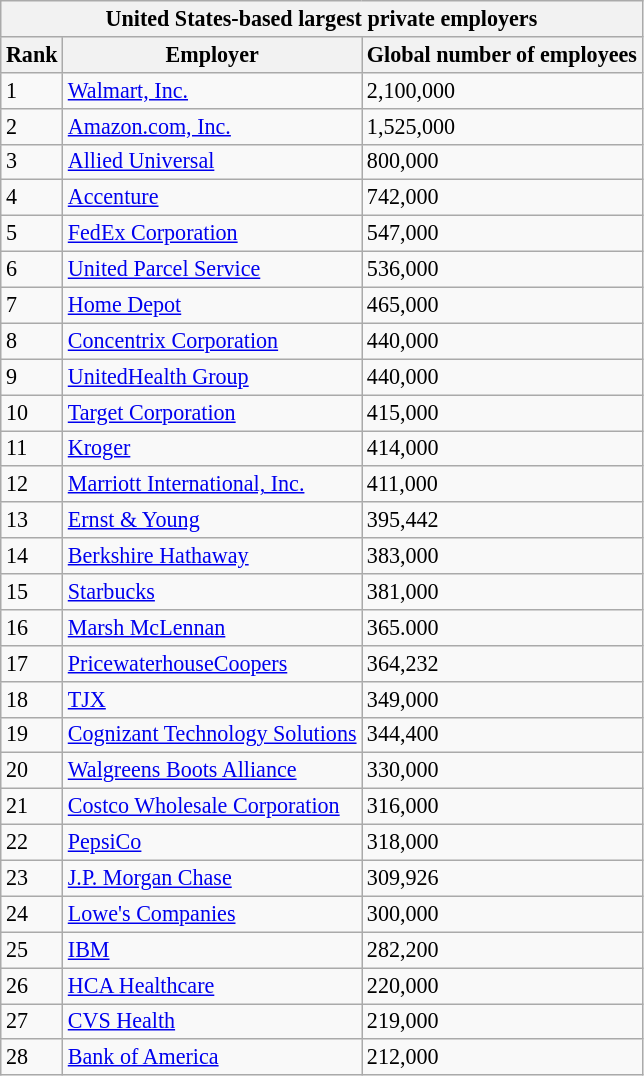<table class="collapsible sortable wikitable" border="1" style="font-size:92%;">
<tr>
<th colspan="3">United States-based largest private employers</th>
</tr>
<tr>
<th>Rank</th>
<th>Employer</th>
<th data-sort-type="number">Global number of employees</th>
</tr>
<tr>
<td>1</td>
<td><a href='#'>Walmart, Inc.</a></td>
<td>2,100,000</td>
</tr>
<tr>
<td>2</td>
<td><a href='#'>Amazon.com, Inc.</a></td>
<td>1,525,000</td>
</tr>
<tr>
<td>3</td>
<td><a href='#'>Allied Universal</a></td>
<td>800,000</td>
</tr>
<tr>
<td>4</td>
<td><a href='#'>Accenture</a></td>
<td>742,000</td>
</tr>
<tr>
<td>5</td>
<td><a href='#'>FedEx Corporation</a></td>
<td>547,000</td>
</tr>
<tr>
<td>6</td>
<td><a href='#'>United Parcel Service</a></td>
<td>536,000</td>
</tr>
<tr>
<td>7</td>
<td><a href='#'>Home Depot</a></td>
<td>465,000</td>
</tr>
<tr>
<td>8</td>
<td><a href='#'>Concentrix Corporation</a></td>
<td>440,000</td>
</tr>
<tr>
<td>9</td>
<td><a href='#'>UnitedHealth Group</a></td>
<td>440,000</td>
</tr>
<tr>
<td>10</td>
<td><a href='#'>Target Corporation</a></td>
<td>415,000</td>
</tr>
<tr>
<td>11</td>
<td><a href='#'>Kroger</a></td>
<td>414,000</td>
</tr>
<tr>
<td>12</td>
<td><a href='#'>Marriott International, Inc.</a></td>
<td>411,000</td>
</tr>
<tr>
<td>13</td>
<td><a href='#'>Ernst & Young</a></td>
<td>395,442</td>
</tr>
<tr>
<td>14</td>
<td><a href='#'>Berkshire Hathaway</a></td>
<td>383,000</td>
</tr>
<tr>
<td>15</td>
<td><a href='#'>Starbucks</a></td>
<td>381,000</td>
</tr>
<tr>
<td>16</td>
<td><a href='#'>Marsh McLennan</a></td>
<td>365.000</td>
</tr>
<tr>
<td>17</td>
<td><a href='#'>PricewaterhouseCoopers</a></td>
<td>364,232</td>
</tr>
<tr>
<td>18</td>
<td><a href='#'>TJX</a></td>
<td>349,000</td>
</tr>
<tr>
<td>19</td>
<td><a href='#'>Cognizant Technology Solutions</a></td>
<td>344,400</td>
</tr>
<tr>
<td>20</td>
<td><a href='#'>Walgreens Boots Alliance</a></td>
<td>330,000</td>
</tr>
<tr>
<td>21</td>
<td><a href='#'>Costco Wholesale Corporation</a></td>
<td>316,000</td>
</tr>
<tr>
<td>22</td>
<td><a href='#'>PepsiCo</a></td>
<td>318,000</td>
</tr>
<tr>
<td>23</td>
<td><a href='#'>J.P. Morgan Chase</a></td>
<td>309,926</td>
</tr>
<tr>
<td>24</td>
<td><a href='#'>Lowe's Companies</a></td>
<td>300,000</td>
</tr>
<tr>
<td>25</td>
<td><a href='#'>IBM</a></td>
<td>282,200</td>
</tr>
<tr>
<td>26</td>
<td><a href='#'>HCA Healthcare</a></td>
<td>220,000</td>
</tr>
<tr>
<td>27</td>
<td><a href='#'>CVS Health</a></td>
<td>219,000</td>
</tr>
<tr>
<td>28</td>
<td><a href='#'>Bank of America</a></td>
<td>212,000</td>
</tr>
</table>
